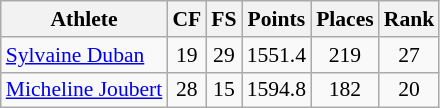<table class="wikitable" border="1" style="font-size:90%">
<tr>
<th>Athlete</th>
<th>CF</th>
<th>FS</th>
<th>Points</th>
<th>Places</th>
<th>Rank</th>
</tr>
<tr align=center>
<td align=left><a href='#'>Sylvaine Duban</a></td>
<td>19</td>
<td>29</td>
<td>1551.4</td>
<td>219</td>
<td>27</td>
</tr>
<tr align=center>
<td align=left><a href='#'>Micheline Joubert</a></td>
<td>28</td>
<td>15</td>
<td>1594.8</td>
<td>182</td>
<td>20</td>
</tr>
</table>
